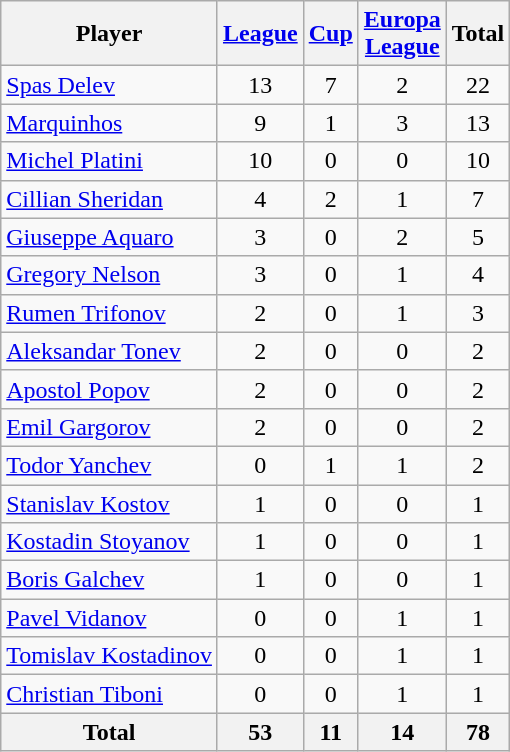<table class="wikitable sortable">
<tr>
<th>Player</th>
<th><a href='#'>League</a></th>
<th><a href='#'>Cup</a></th>
<th><a href='#'>Europa<br>League</a></th>
<th>Total</th>
</tr>
<tr>
<td> <a href='#'>Spas Delev</a></td>
<td align=center>13</td>
<td align=center>7</td>
<td align=center>2</td>
<td align=center>22</td>
</tr>
<tr>
<td> <a href='#'>Marquinhos</a></td>
<td align=center>9</td>
<td align=center>1</td>
<td align=center>3</td>
<td align=center>13</td>
</tr>
<tr>
<td> <a href='#'>Michel Platini</a></td>
<td align=center>10</td>
<td align=center>0</td>
<td align=center>0</td>
<td align=center>10</td>
</tr>
<tr>
<td> <a href='#'>Cillian Sheridan</a></td>
<td align=center>4</td>
<td align=center>2</td>
<td align=center>1</td>
<td align=center>7</td>
</tr>
<tr>
<td> <a href='#'>Giuseppe Aquaro</a></td>
<td align=center>3</td>
<td align=center>0</td>
<td align=center>2</td>
<td align=center>5</td>
</tr>
<tr>
<td> <a href='#'>Gregory Nelson</a></td>
<td align=center>3</td>
<td align=center>0</td>
<td align=center>1</td>
<td align=center>4</td>
</tr>
<tr>
<td> <a href='#'>Rumen Trifonov</a></td>
<td align=center>2</td>
<td align=center>0</td>
<td align=center>1</td>
<td align=center>3</td>
</tr>
<tr>
<td> <a href='#'>Aleksandar Tonev</a></td>
<td align=center>2</td>
<td align=center>0</td>
<td align=center>0</td>
<td align=center>2</td>
</tr>
<tr>
<td> <a href='#'>Apostol Popov</a></td>
<td align=center>2</td>
<td align=center>0</td>
<td align=center>0</td>
<td align=center>2</td>
</tr>
<tr>
<td> <a href='#'>Emil Gargorov</a></td>
<td align=center>2</td>
<td align=center>0</td>
<td align=center>0</td>
<td align=center>2</td>
</tr>
<tr>
<td> <a href='#'>Todor Yanchev</a></td>
<td align=center>0</td>
<td align=center>1</td>
<td align=center>1</td>
<td align=center>2</td>
</tr>
<tr>
<td> <a href='#'>Stanislav Kostov</a></td>
<td align=center>1</td>
<td align=center>0</td>
<td align=center>0</td>
<td align=center>1</td>
</tr>
<tr>
<td> <a href='#'>Kostadin Stoyanov</a></td>
<td align=center>1</td>
<td align=center>0</td>
<td align=center>0</td>
<td align=center>1</td>
</tr>
<tr>
<td> <a href='#'>Boris Galchev</a></td>
<td align=center>1</td>
<td align=center>0</td>
<td align=center>0</td>
<td align=center>1</td>
</tr>
<tr>
<td> <a href='#'>Pavel Vidanov</a></td>
<td align=center>0</td>
<td align=center>0</td>
<td align=center>1</td>
<td align=center>1</td>
</tr>
<tr>
<td> <a href='#'>Tomislav Kostadinov</a></td>
<td align=center>0</td>
<td align=center>0</td>
<td align=center>1</td>
<td align=center>1</td>
</tr>
<tr #ffdddd>
<td> <a href='#'>Christian Tiboni</a></td>
<td align=center>0</td>
<td align=center>0</td>
<td align=center>1</td>
<td align=center>1</td>
</tr>
<tr>
<th>Total</th>
<th align=center>53</th>
<th align=center>11</th>
<th align=center>14</th>
<th align=center>78</th>
</tr>
</table>
